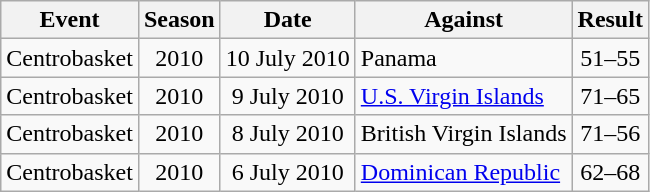<table class="wikitable sortable" style="text-align: center;">
<tr>
<th>Event</th>
<th>Season</th>
<th>Date</th>
<th>Against</th>
<th>Result</th>
</tr>
<tr>
<td style="text-align: left;">Centrobasket</td>
<td>2010</td>
<td>10 July 2010</td>
<td style="text-align: left;">Panama</td>
<td>51–55</td>
</tr>
<tr>
<td style="text-align: left;">Centrobasket</td>
<td>2010</td>
<td>9 July 2010</td>
<td style="text-align: left;"><a href='#'>U.S. Virgin Islands</a></td>
<td>71–65</td>
</tr>
<tr>
<td style="text-align: left;">Centrobasket</td>
<td>2010</td>
<td>8 July 2010</td>
<td style="text-align: left;">British Virgin Islands</td>
<td>71–56</td>
</tr>
<tr>
<td style="text-align: left;">Centrobasket</td>
<td>2010</td>
<td>6 July 2010</td>
<td style="text-align: left;"><a href='#'>Dominican Republic</a></td>
<td>62–68</td>
</tr>
</table>
